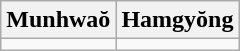<table class="wikitable">
<tr>
<th>Munhwaŏ</th>
<th>Hamgyŏng</th>
</tr>
<tr>
<td></td>
<td></td>
</tr>
</table>
